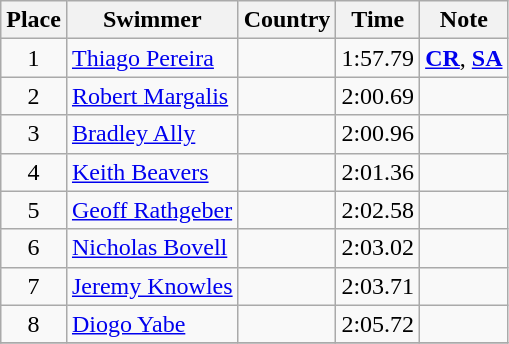<table class="wikitable" style="text-align:center">
<tr>
<th>Place</th>
<th>Swimmer</th>
<th>Country</th>
<th>Time</th>
<th>Note</th>
</tr>
<tr>
<td>1</td>
<td align=left><a href='#'>Thiago Pereira</a></td>
<td align=left></td>
<td>1:57.79</td>
<td><strong><a href='#'>CR</a></strong>, <strong><a href='#'>SA</a></strong></td>
</tr>
<tr>
<td>2</td>
<td align=left><a href='#'>Robert Margalis</a></td>
<td align=left></td>
<td>2:00.69</td>
<td></td>
</tr>
<tr>
<td>3</td>
<td align=left><a href='#'>Bradley Ally</a></td>
<td align=left></td>
<td>2:00.96</td>
<td></td>
</tr>
<tr>
<td>4</td>
<td align=left><a href='#'>Keith Beavers</a></td>
<td align=left></td>
<td>2:01.36</td>
<td></td>
</tr>
<tr>
<td>5</td>
<td align=left><a href='#'>Geoff Rathgeber</a></td>
<td align=left></td>
<td>2:02.58</td>
<td></td>
</tr>
<tr>
<td>6</td>
<td align=left><a href='#'>Nicholas Bovell</a></td>
<td align=left></td>
<td>2:03.02</td>
<td></td>
</tr>
<tr>
<td>7</td>
<td align=left><a href='#'>Jeremy Knowles</a></td>
<td align=left></td>
<td>2:03.71</td>
<td></td>
</tr>
<tr>
<td>8</td>
<td align=left><a href='#'>Diogo Yabe</a></td>
<td align=left></td>
<td>2:05.72</td>
<td></td>
</tr>
<tr>
</tr>
</table>
